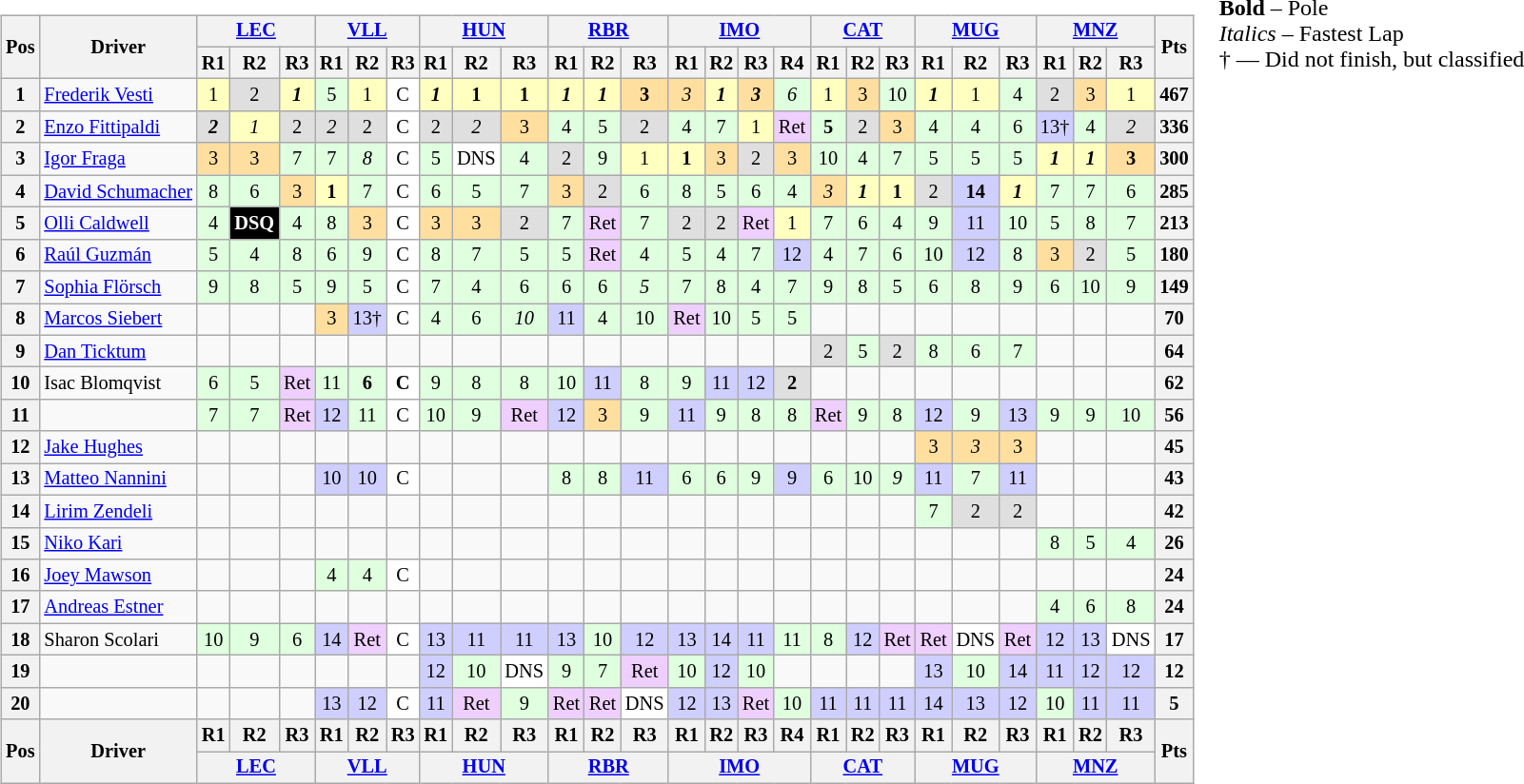<table>
<tr>
<td><br><table class="wikitable" style="font-size: 85%; text-align:center">
<tr valign="top">
<th rowspan="2" valign="middle">Pos</th>
<th rowspan="2" valign="middle">Driver</th>
<th colspan=3><a href='#'>LEC</a><br></th>
<th colspan=3><a href='#'>VLL</a><br></th>
<th colspan=3><a href='#'>HUN</a><br></th>
<th colspan=3><a href='#'>RBR</a><br></th>
<th colspan=4><a href='#'>IMO</a><br></th>
<th colspan=3><a href='#'>CAT</a><br></th>
<th colspan=3><a href='#'>MUG</a><br></th>
<th colspan=3><a href='#'>MNZ</a><br></th>
<th rowspan="2" valign="middle">Pts</th>
</tr>
<tr>
<th>R1</th>
<th>R2</th>
<th>R3</th>
<th>R1</th>
<th>R2</th>
<th>R3</th>
<th>R1</th>
<th>R2</th>
<th>R3</th>
<th>R1</th>
<th>R2</th>
<th>R3</th>
<th>R1</th>
<th>R2</th>
<th>R3</th>
<th>R4</th>
<th>R1</th>
<th>R2</th>
<th>R3</th>
<th>R1</th>
<th>R2</th>
<th>R3</th>
<th>R1</th>
<th>R2</th>
<th>R3</th>
</tr>
<tr>
<th>1</th>
<td align="left"> <a href='#'>Frederik Vesti</a></td>
<td style="background:#FFFFBF;">1</td>
<td style="background:#DFDFDF;">2</td>
<td style="background:#FFFFBF;"><strong><em>1</em></strong></td>
<td style="background:#DFFFDF;">5</td>
<td style="background:#FFFFBF;">1</td>
<td style="background:#FFFFFF;">C</td>
<td style="background:#FFFFBF;"><strong><em>1</em></strong></td>
<td style="background:#FFFFBF;"><strong>1</strong></td>
<td style="background:#FFFFBF;"><strong>1</strong></td>
<td style="background:#FFFFBF;"><strong><em>1</em></strong></td>
<td style="background:#FFFFBF;"><strong><em>1</em></strong></td>
<td style="background:#FFDF9F;"><strong>3</strong></td>
<td style="background:#FFDF9F;"><em>3</em></td>
<td style="background:#FFFFBF;"><strong><em>1</em></strong></td>
<td style="background:#FFDF9F;"><strong><em>3</em></strong></td>
<td style="background:#DFFFDF;"><em>6</em></td>
<td style="background:#FFFFBF;">1</td>
<td style="background:#FFDF9F;">3</td>
<td style="background:#DFFFDF;">10</td>
<td style="background:#FFFFBF;"><strong><em>1</em></strong></td>
<td style="background:#FFFFBF;">1</td>
<td style="background:#DFFFDF;">4</td>
<td style="background:#DFDFDF;">2</td>
<td style="background:#FFDF9F;">3</td>
<td style="background:#FFFFBF;">1</td>
<th>467</th>
</tr>
<tr>
<th>2</th>
<td align="left"> <a href='#'>Enzo Fittipaldi</a></td>
<td style="background:#DFDFDF;"><strong><em>2</em></strong></td>
<td style="background:#FFFFBF;"><em>1</em></td>
<td style="background:#DFDFDF;">2</td>
<td style="background:#DFDFDF;"><em>2</em></td>
<td style="background:#DFDFDF;">2</td>
<td style="background:#FFFFFF;">C</td>
<td style="background:#DFDFDF;">2</td>
<td style="background:#DFDFDF;"><em>2</em></td>
<td style="background:#FFDF9F;">3</td>
<td style="background:#DFFFDF;">4</td>
<td style="background:#DFFFDF;">5</td>
<td style="background:#DFDFDF;">2</td>
<td style="background:#DFFFDF;">4</td>
<td style="background:#DFFFDF;">7</td>
<td style="background:#FFFFBF;">1</td>
<td style="background:#EFCFFF;">Ret</td>
<td style="background:#DFFFDF;"><strong>5</strong></td>
<td style="background:#DFDFDF;">2</td>
<td style="background:#FFDF9F;">3</td>
<td style="background:#DFFFDF;">4</td>
<td style="background:#DFFFDF;">4</td>
<td style="background:#DFFFDF;">6</td>
<td style="background:#CFCFFF;">13†</td>
<td style="background:#DFFFDF;">4</td>
<td style="background:#DFDFDF;"><em>2</em></td>
<th>336</th>
</tr>
<tr>
<th>3</th>
<td align="left"> <a href='#'>Igor Fraga</a></td>
<td style="background:#FFDF9F;">3</td>
<td style="background:#FFDF9F;">3</td>
<td style="background:#DFFFDF;">7</td>
<td style="background:#DFFFDF;">7</td>
<td style="background:#DFFFDF;"><em>8</em></td>
<td style="background:#FFFFFF;">C</td>
<td style="background:#DFFFDF;">5</td>
<td style="background:#FFFFFF;">DNS</td>
<td style="background:#DFFFDF;">4</td>
<td style="background:#DFDFDF;">2</td>
<td style="background:#DFFFDF;">9</td>
<td style="background:#FFFFBF;">1</td>
<td style="background:#FFFFBF;"><strong>1</strong></td>
<td style="background:#FFDF9F;">3</td>
<td style="background:#DFDFDF;">2</td>
<td style="background:#FFDF9F;">3</td>
<td style="background:#DFFFDF;">10</td>
<td style="background:#DFFFDF;">4</td>
<td style="background:#DFFFDF;">7</td>
<td style="background:#DFFFDF;">5</td>
<td style="background:#DFFFDF;">5</td>
<td style="background:#DFFFDF;">5</td>
<td style="background:#FFFFBF;"><strong><em>1</em></strong></td>
<td style="background:#FFFFBF;"><strong><em>1</em></strong></td>
<td style="background:#FFDF9F;"><strong>3</strong></td>
<th>300</th>
</tr>
<tr>
<th>4</th>
<td align="left"> <a href='#'>David Schumacher</a></td>
<td style="background:#DFFFDF;">8</td>
<td style="background:#DFFFDF;">6</td>
<td style="background:#FFDF9F;">3</td>
<td style="background:#FFFFBF;"><strong>1</strong></td>
<td style="background:#DFFFDF;">7</td>
<td style="background:#FFFFFF;">C</td>
<td style="background:#DFFFDF;">6</td>
<td style="background:#DFFFDF;">5</td>
<td style="background:#DFFFDF;">7</td>
<td style="background:#FFDF9F;">3</td>
<td style="background:#DFDFDF;">2</td>
<td style="background:#DFFFDF;">6</td>
<td style="background:#DFFFDF;">8</td>
<td style="background:#DFFFDF;">5</td>
<td style="background:#DFFFDF;">6</td>
<td style="background:#DFFFDF;">4</td>
<td style="background:#FFDF9F;"><em>3</em></td>
<td style="background:#FFFFBF;"><strong><em>1</em></strong></td>
<td style="background:#FFFFBF;"><strong>1</strong></td>
<td style="background:#DFDFDF;">2</td>
<td style="background:#CFCFFF;"><strong>14</strong></td>
<td style="background:#FFFFBF;"><strong><em>1</em></strong></td>
<td style="background:#DFFFDF;">7</td>
<td style="background:#DFFFDF;">7</td>
<td style="background:#DFFFDF;">6</td>
<th>285</th>
</tr>
<tr>
<th>5</th>
<td align="left"> <a href='#'>Olli Caldwell</a></td>
<td style="background:#DFFFDF;">4</td>
<td style="background-color:#000000;color:white"><strong>DSQ</strong></td>
<td style="background:#DFFFDF;">4</td>
<td style="background:#DFFFDF;">8</td>
<td style="background:#FFDF9F;">3</td>
<td style="background:#FFFFFF;">C</td>
<td style="background:#FFDF9F;">3</td>
<td style="background:#FFDF9F;">3</td>
<td style="background:#DFDFDF;">2</td>
<td style="background:#DFFFDF;">7</td>
<td style="background:#EFCFFF;">Ret</td>
<td style="background:#DFFFDF;">7</td>
<td style="background:#DFDFDF;">2</td>
<td style="background:#DFDFDF;">2</td>
<td style="background:#EFCFFF;">Ret</td>
<td style="background:#FFFFBF;">1</td>
<td style="background:#DFFFDF;">7</td>
<td style="background:#DFFFDF;">6</td>
<td style="background:#DFFFDF;">4</td>
<td style="background:#DFFFDF;">9</td>
<td style="background:#CFCFFF;">11</td>
<td style="background:#DFFFDF;">10</td>
<td style="background:#DFFFDF;">5</td>
<td style="background:#DFFFDF;">8</td>
<td style="background:#DFFFDF;">7</td>
<th>213</th>
</tr>
<tr>
<th>6</th>
<td align="left"> <a href='#'>Raúl Guzmán</a></td>
<td style="background:#DFFFDF;">5</td>
<td style="background:#DFFFDF;">4</td>
<td style="background:#DFFFDF;">8</td>
<td style="background:#DFFFDF;">6</td>
<td style="background:#DFFFDF;">9</td>
<td style="background:#FFFFFF;">C</td>
<td style="background:#DFFFDF;">8</td>
<td style="background:#DFFFDF;">7</td>
<td style="background:#DFFFDF;">5</td>
<td style="background:#DFFFDF;">5</td>
<td style="background:#EFCFFF;">Ret</td>
<td style="background:#DFFFDF;">4</td>
<td style="background:#DFFFDF;">5</td>
<td style="background:#DFFFDF;">4</td>
<td style="background:#DFFFDF;">7</td>
<td style="background:#CFCFFF;">12</td>
<td style="background:#DFFFDF;">4</td>
<td style="background:#DFFFDF;">7</td>
<td style="background:#DFFFDF;">6</td>
<td style="background:#DFFFDF;">10</td>
<td style="background:#CFCFFF;">12</td>
<td style="background:#DFFFDF;">8</td>
<td style="background:#FFDF9F;">3</td>
<td style="background:#DFDFDF;">2</td>
<td style="background:#DFFFDF;">5</td>
<th>180</th>
</tr>
<tr>
<th>7</th>
<td align="left"> <a href='#'>Sophia Flörsch</a></td>
<td style="background:#DFFFDF;">9</td>
<td style="background:#DFFFDF;">8</td>
<td style="background:#DFFFDF;">5</td>
<td style="background:#DFFFDF;">9</td>
<td style="background:#DFFFDF;">5</td>
<td style="background:#FFFFFF;">C</td>
<td style="background:#DFFFDF;">7</td>
<td style="background:#DFFFDF;">4</td>
<td style="background:#DFFFDF;">6</td>
<td style="background:#DFFFDF;">6</td>
<td style="background:#DFFFDF;">6</td>
<td style="background:#DFFFDF;"><em>5</em></td>
<td style="background:#DFFFDF;">7</td>
<td style="background:#DFFFDF;">8</td>
<td style="background:#DFFFDF;">4</td>
<td style="background:#DFFFDF;">7</td>
<td style="background:#DFFFDF;">9</td>
<td style="background:#DFFFDF;">8</td>
<td style="background:#DFFFDF;">5</td>
<td style="background:#DFFFDF;">6</td>
<td style="background:#DFFFDF;">8</td>
<td style="background:#DFFFDF;">9</td>
<td style="background:#DFFFDF;">6</td>
<td style="background:#DFFFDF;">10</td>
<td style="background:#DFFFDF;">9</td>
<th>149</th>
</tr>
<tr>
<th>8</th>
<td align="left"> <a href='#'>Marcos Siebert</a></td>
<td></td>
<td></td>
<td></td>
<td style="background:#FFDF9F;">3</td>
<td style="background:#CFCFFF;">13†</td>
<td style="background:#FFFFFF;">C</td>
<td style="background:#DFFFDF;">4</td>
<td style="background:#DFFFDF;">6</td>
<td style="background:#DFFFDF;"><em>10</em></td>
<td style="background:#CFCFFF;">11</td>
<td style="background:#DFFFDF;">4</td>
<td style="background:#DFFFDF;">10</td>
<td style="background:#EFCFFF;">Ret</td>
<td style="background:#DFFFDF;">10</td>
<td style="background:#DFFFDF;">5</td>
<td style="background:#DFFFDF;">5</td>
<td></td>
<td></td>
<td></td>
<td></td>
<td></td>
<td></td>
<td></td>
<td></td>
<td></td>
<th>70</th>
</tr>
<tr>
<th>9</th>
<td align="left"> <a href='#'>Dan Ticktum</a></td>
<td></td>
<td></td>
<td></td>
<td></td>
<td></td>
<td></td>
<td></td>
<td></td>
<td></td>
<td></td>
<td></td>
<td></td>
<td></td>
<td></td>
<td></td>
<td></td>
<td style="background:#DFDFDF;">2</td>
<td style="background:#DFFFDF;">5</td>
<td style="background:#DFDFDF;">2</td>
<td style="background:#DFFFDF;">8</td>
<td style="background:#DFFFDF;">6</td>
<td style="background:#DFFFDF;">7</td>
<td></td>
<td></td>
<td></td>
<th>64</th>
</tr>
<tr>
<th>10</th>
<td align="left"> Isac Blomqvist</td>
<td style="background:#DFFFDF;">6</td>
<td style="background:#DFFFDF;">5</td>
<td style="background:#EFCFFF;">Ret</td>
<td style="background:#DFFFDF;">11</td>
<td style="background:#DFFFDF;"><strong>6</strong></td>
<td style="background:#FFFFFF;"><strong>C</strong></td>
<td style="background:#DFFFDF;">9</td>
<td style="background:#DFFFDF;">8</td>
<td style="background:#DFFFDF;">8</td>
<td style="background:#DFFFDF;">10</td>
<td style="background:#CFCFFF;">11</td>
<td style="background:#DFFFDF;">8</td>
<td style="background:#DFFFDF;">9</td>
<td style="background:#CFCFFF;">11</td>
<td style="background:#CFCFFF;">12</td>
<td style="background:#DFDFDF;"><strong>2</strong></td>
<td></td>
<td></td>
<td></td>
<td></td>
<td></td>
<td></td>
<td></td>
<td></td>
<td></td>
<th>62</th>
</tr>
<tr>
<th>11</th>
<td align="left"></td>
<td style="background:#DFFFDF;">7</td>
<td style="background:#DFFFDF;">7</td>
<td style="background:#EFCFFF;">Ret</td>
<td style="background:#CFCFFF;">12</td>
<td style="background:#DFFFDF;">11</td>
<td style="background:#FFFFFF;">C</td>
<td style="background:#DFFFDF;">10</td>
<td style="background:#DFFFDF;">9</td>
<td style="background:#EFCFFF;">Ret</td>
<td style="background:#CFCFFF;">12</td>
<td style="background:#FFDF9F;">3</td>
<td style="background:#DFFFDF;">9</td>
<td style="background:#CFCFFF;">11</td>
<td style="background:#DFFFDF;">9</td>
<td style="background:#DFFFDF;">8</td>
<td style="background:#DFFFDF;">8</td>
<td style="background:#EFCFFF;">Ret</td>
<td style="background:#DFFFDF;">9</td>
<td style="background:#DFFFDF;">8</td>
<td style="background:#CFCFFF;">12</td>
<td style="background:#DFFFDF;">9</td>
<td style="background:#CFCFFF;">13</td>
<td style="background:#DFFFDF;">9</td>
<td style="background:#DFFFDF;">9</td>
<td style="background:#DFFFDF;">10</td>
<th>56</th>
</tr>
<tr>
<th>12</th>
<td align="left"> <a href='#'>Jake Hughes</a></td>
<td></td>
<td></td>
<td></td>
<td></td>
<td></td>
<td></td>
<td></td>
<td></td>
<td></td>
<td></td>
<td></td>
<td></td>
<td></td>
<td></td>
<td></td>
<td></td>
<td></td>
<td></td>
<td></td>
<td style="background:#FFDF9F;">3</td>
<td style="background:#FFDF9F;"><em>3</em></td>
<td style="background:#FFDF9F;">3</td>
<td></td>
<td></td>
<td></td>
<th>45</th>
</tr>
<tr>
<th>13</th>
<td align="left"> <a href='#'>Matteo Nannini</a></td>
<td></td>
<td></td>
<td></td>
<td style="background:#CFCFFF;">10</td>
<td style="background:#CFCFFF;">10</td>
<td style="background:#FFFFFF;">C</td>
<td></td>
<td></td>
<td></td>
<td style="background:#DFFFDF;">8</td>
<td style="background:#DFFFDF;">8</td>
<td style="background:#CFCFFF;">11</td>
<td style="background:#DFFFDF;">6</td>
<td style="background:#DFFFDF;">6</td>
<td style="background:#DFFFDF;">9</td>
<td style="background:#CFCFFF;">9</td>
<td style="background:#DFFFDF;">6</td>
<td style="background:#DFFFDF;">10</td>
<td style="background:#DFFFDF;"><em>9</em></td>
<td style="background:#CFCFFF;">11</td>
<td style="background:#DFFFDF;">7</td>
<td style="background:#CFCFFF;">11</td>
<td></td>
<td></td>
<td></td>
<th>43</th>
</tr>
<tr>
<th>14</th>
<td align="left"> <a href='#'>Lirim Zendeli</a></td>
<td></td>
<td></td>
<td></td>
<td></td>
<td></td>
<td></td>
<td></td>
<td></td>
<td></td>
<td></td>
<td></td>
<td></td>
<td></td>
<td></td>
<td></td>
<td></td>
<td></td>
<td></td>
<td></td>
<td style="background:#DFFFDF;">7</td>
<td style="background:#DFDFDF;">2</td>
<td style="background:#DFDFDF;">2</td>
<td></td>
<td></td>
<td></td>
<th>42</th>
</tr>
<tr>
<th>15</th>
<td align="left"> <a href='#'>Niko Kari</a></td>
<td></td>
<td></td>
<td></td>
<td></td>
<td></td>
<td></td>
<td></td>
<td></td>
<td></td>
<td></td>
<td></td>
<td></td>
<td></td>
<td></td>
<td></td>
<td></td>
<td></td>
<td></td>
<td></td>
<td></td>
<td></td>
<td></td>
<td style="background:#DFFFDF;">8</td>
<td style="background:#DFFFDF;">5</td>
<td style="background:#DFFFDF;">4</td>
<th>26</th>
</tr>
<tr>
<th>16</th>
<td align="left"> <a href='#'>Joey Mawson</a></td>
<td></td>
<td></td>
<td></td>
<td style="background:#DFFFDF;">4</td>
<td style="background:#DFFFDF;">4</td>
<td style="background:#FFFFFF;">C</td>
<td></td>
<td></td>
<td></td>
<td></td>
<td></td>
<td></td>
<td></td>
<td></td>
<td></td>
<td></td>
<td></td>
<td></td>
<td></td>
<td></td>
<td></td>
<td></td>
<td></td>
<td></td>
<td></td>
<th>24</th>
</tr>
<tr>
<th>17</th>
<td align="left"> <a href='#'>Andreas Estner</a></td>
<td></td>
<td></td>
<td></td>
<td></td>
<td></td>
<td></td>
<td></td>
<td></td>
<td></td>
<td></td>
<td></td>
<td></td>
<td></td>
<td></td>
<td></td>
<td></td>
<td></td>
<td></td>
<td></td>
<td></td>
<td></td>
<td></td>
<td style="background:#DFFFDF;">4</td>
<td style="background:#DFFFDF;">6</td>
<td style="background:#DFFFDF;">8</td>
<th>24</th>
</tr>
<tr>
<th>18</th>
<td align="left"> Sharon Scolari</td>
<td style="background:#DFFFDF;">10</td>
<td style="background:#DFFFDF;">9</td>
<td style="background:#DFFFDF;">6</td>
<td style="background:#CFCFFF;">14</td>
<td style="background:#EFCFFF;">Ret</td>
<td style="background:#FFFFFF;">C</td>
<td style="background:#CFCFFF;">13</td>
<td style="background:#CFCFFF;">11</td>
<td style="background:#CFCFFF;">11</td>
<td style="background:#CFCFFF;">13</td>
<td style="background:#DFFFDF;">10</td>
<td style="background:#CFCFFF;">12</td>
<td style="background:#CFCFFF;">13</td>
<td style="background:#CFCFFF;">14</td>
<td style="background:#CFCFFF;">11</td>
<td style="background:#DFFFDF;">11</td>
<td style="background:#DFFFDF;">8</td>
<td style="background:#CFCFFF;">12</td>
<td style="background:#EFCFFF;">Ret</td>
<td style="background:#EFCFFF;">Ret</td>
<td style="background:#FFFFFF;">DNS</td>
<td style="background:#EFCFFF;">Ret</td>
<td style="background:#CFCFFF;">12</td>
<td style="background:#CFCFFF;">13</td>
<td style="background:#FFFFFF;">DNS</td>
<th>17</th>
</tr>
<tr>
<th>19</th>
<td align="left"></td>
<td></td>
<td></td>
<td></td>
<td></td>
<td></td>
<td></td>
<td style="background:#CFCFFF;">12</td>
<td style="background:#DFFFDF;">10</td>
<td style="background:#FFFFFF;">DNS</td>
<td style="background:#DFFFDF;">9</td>
<td style="background:#DFFFDF;">7</td>
<td style="background:#EFCFFF;">Ret</td>
<td style="background:#DFFFDF;">10</td>
<td style="background:#CFCFFF;">12</td>
<td style="background:#DFFFDF;">10</td>
<td></td>
<td></td>
<td></td>
<td></td>
<td style="background:#CFCFFF;">13</td>
<td style="background:#DFFFDF;">10</td>
<td style="background:#CFCFFF;">14</td>
<td style="background:#CFCFFF;">11</td>
<td style="background:#CFCFFF;">12</td>
<td style="background:#CFCFFF;">12</td>
<th>12</th>
</tr>
<tr>
<th>20</th>
<td align="left"></td>
<td></td>
<td></td>
<td></td>
<td style="background:#CFCFFF;">13</td>
<td style="background:#CFCFFF;">12</td>
<td style="background:#FFFFFF;">C</td>
<td style="background:#CFCFFF;">11</td>
<td style="background:#EFCFFF;">Ret</td>
<td style="background:#DFFFDF;">9</td>
<td style="background:#EFCFFF;">Ret</td>
<td style="background:#EFCFFF;">Ret</td>
<td style="background:#FFFFFF;">DNS</td>
<td style="background:#CFCFFF;">12</td>
<td style="background:#CFCFFF;">13</td>
<td style="background:#EFCFFF;">Ret</td>
<td style="background:#DFFFDF;">10</td>
<td style="background:#CFCFFF;">11</td>
<td style="background:#CFCFFF;">11</td>
<td style="background:#CFCFFF;">11</td>
<td style="background:#CFCFFF;">14</td>
<td style="background:#CFCFFF;">13</td>
<td style="background:#CFCFFF;">12</td>
<td style="background:#DFFFDF;">10</td>
<td style="background:#CFCFFF;">11</td>
<td style="background:#CFCFFF;">11</td>
<th>5</th>
</tr>
<tr>
<th rowspan="2">Pos</th>
<th rowspan="2">Driver</th>
<th>R1</th>
<th>R2</th>
<th>R3</th>
<th>R1</th>
<th>R2</th>
<th>R3</th>
<th>R1</th>
<th>R2</th>
<th>R3</th>
<th>R1</th>
<th>R2</th>
<th>R3</th>
<th>R1</th>
<th>R2</th>
<th>R3</th>
<th>R4</th>
<th>R1</th>
<th>R2</th>
<th>R3</th>
<th>R1</th>
<th>R2</th>
<th>R3</th>
<th>R1</th>
<th>R2</th>
<th>R3</th>
<th rowspan="2">Pts</th>
</tr>
<tr>
<th colspan="3"><a href='#'>LEC</a><br></th>
<th colspan="3"><a href='#'>VLL</a><br></th>
<th colspan="3"><a href='#'>HUN</a><br></th>
<th colspan="3"><a href='#'>RBR</a><br></th>
<th colspan="4"><a href='#'>IMO</a><br></th>
<th colspan="3"><a href='#'>CAT</a><br></th>
<th colspan="3"><a href='#'>MUG</a><br></th>
<th colspan="3"><a href='#'>MNZ</a><br></th>
</tr>
</table>
</td>
<td style="vertical-align:top;"><br>
<span><strong>Bold</strong> – Pole<br><em>Italics</em> – Fastest Lap<br>† — Did not finish, but classified</span></td>
</tr>
</table>
